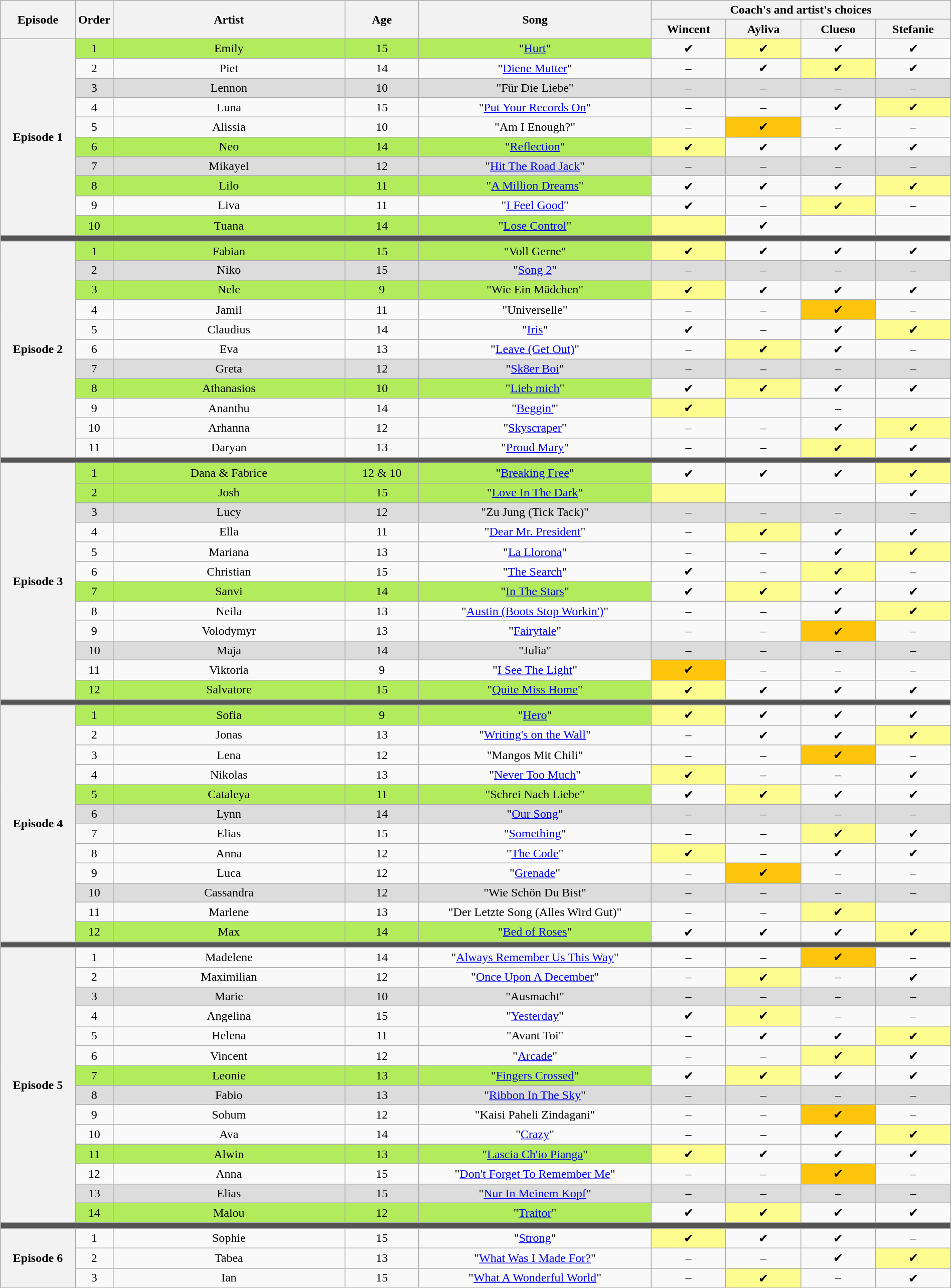<table class="wikitable" style="text-align:center; width:100%">
<tr>
<th rowspan="2" scope="col" style="width:08%">Episode</th>
<th rowspan="2" scope="col" style="width:02%">Order</th>
<th rowspan="2" scope="col" style="width:25%">Artist</th>
<th rowspan="2" scope="col" style="width:08%">Age</th>
<th rowspan="2" scope="col" style="width:25%">Song</th>
<th colspan="4" scope="col" style="width:30%">Coach's and artist's choices</th>
</tr>
<tr>
<th style="width:08%">Wincent</th>
<th style="width:08%">Ayliva</th>
<th style="width:08%">Clueso</th>
<th style="width:08%">Stefanie</th>
</tr>
<tr>
<th rowspan="10" scope="row">Episode 1<br></th>
<td bgcolor="#B2EC5D">1</td>
<td bgcolor="#B2EC5D">Emily</td>
<td bgcolor="#B2EC5D">15</td>
<td bgcolor="#B2EC5D">"<a href='#'>Hurt</a>"</td>
<td>✔</td>
<td bgcolor="#fdfc8f">✔</td>
<td>✔</td>
<td>✔</td>
</tr>
<tr>
<td>2</td>
<td>Piet</td>
<td>14</td>
<td>"<a href='#'>Diene Mutter</a>"</td>
<td>–</td>
<td>✔</td>
<td bgcolor="#fdfc8f">✔</td>
<td>✔</td>
</tr>
<tr bgcolor="#DCDCDC">
<td>3</td>
<td>Lennon</td>
<td>10</td>
<td>"Für Die Liebe"</td>
<td>–</td>
<td>–</td>
<td>–</td>
<td>–</td>
</tr>
<tr>
<td>4</td>
<td>Luna</td>
<td>15</td>
<td>"<a href='#'>Put Your Records On</a>"</td>
<td>–</td>
<td>–</td>
<td>✔</td>
<td bgcolor="#fdfc8f">✔</td>
</tr>
<tr>
<td>5</td>
<td>Alissia</td>
<td>10</td>
<td>"Am I Enough?"</td>
<td>–</td>
<td bgcolor="#FFC40C">✔</td>
<td>–</td>
<td>–</td>
</tr>
<tr>
<td bgcolor="#B2EC5D">6</td>
<td bgcolor="#B2EC5D">Neo</td>
<td bgcolor="#B2EC5D">14</td>
<td bgcolor="#B2EC5D">"<a href='#'>Reflection</a>"</td>
<td bgcolor="#fdfc8f">✔</td>
<td>✔</td>
<td>✔</td>
<td>✔</td>
</tr>
<tr bgcolor="#DCDCDC">
<td>7</td>
<td>Mikayel</td>
<td>12</td>
<td>"<a href='#'>Hit The Road Jack</a>"</td>
<td>–</td>
<td>–</td>
<td>–</td>
<td>–</td>
</tr>
<tr>
<td bgcolor="#B2EC5D">8</td>
<td bgcolor="#B2EC5D">Lilo</td>
<td bgcolor="#B2EC5D">11</td>
<td bgcolor="#B2EC5D">"<a href='#'>A Million Dreams</a>"</td>
<td>✔</td>
<td>✔</td>
<td>✔</td>
<td bgcolor="#fdfc8f">✔</td>
</tr>
<tr>
<td>9</td>
<td>Liva</td>
<td>11</td>
<td>"<a href='#'>I Feel Good</a>"</td>
<td>✔</td>
<td>–</td>
<td bgcolor="#fdfc8f">✔</td>
<td>–</td>
</tr>
<tr>
<td bgcolor="#B2EC5D">10</td>
<td bgcolor="#B2EC5D">Tuana</td>
<td bgcolor="#B2EC5D">14</td>
<td bgcolor="#B2EC5D">"<a href='#'>Lose Control</a>"</td>
<td bgcolor="#fdfc8f"></td>
<td>✔</td>
<td></td>
<td></td>
</tr>
<tr>
<th colspan="9" style="background:#555"></th>
</tr>
<tr>
<th rowspan="11" scope="row">Episode 2<br></th>
<td bgcolor="#B2EC5D">1</td>
<td bgcolor="#B2EC5D">Fabian</td>
<td bgcolor="#B2EC5D">15</td>
<td bgcolor="#B2EC5D">"Voll Gerne"</td>
<td bgcolor="#fdfc8f">✔</td>
<td>✔</td>
<td>✔</td>
<td>✔</td>
</tr>
<tr bgcolor="#DCDCDC">
<td>2</td>
<td>Niko</td>
<td>15</td>
<td>"<a href='#'>Song 2</a>"</td>
<td>–</td>
<td>–</td>
<td>–</td>
<td>–</td>
</tr>
<tr>
<td bgcolor="#B2EC5D">3</td>
<td bgcolor="#B2EC5D">Nele</td>
<td bgcolor="#B2EC5D">9</td>
<td bgcolor="#B2EC5D">"Wie Ein Mädchen"</td>
<td bgcolor="#fdfc8f">✔</td>
<td>✔</td>
<td>✔</td>
<td>✔</td>
</tr>
<tr>
<td>4</td>
<td>Jamil</td>
<td>11</td>
<td>"Universelle"</td>
<td>–</td>
<td>–</td>
<td bgcolor="#FFC40C">✔</td>
<td>–</td>
</tr>
<tr>
<td>5</td>
<td>Claudius</td>
<td>14</td>
<td>"<a href='#'>Iris</a>"</td>
<td>✔</td>
<td>–</td>
<td>✔</td>
<td bgcolor="#fdfc8f">✔</td>
</tr>
<tr>
<td>6</td>
<td>Eva</td>
<td>13</td>
<td>"<a href='#'>Leave (Get Out)</a>"</td>
<td>–</td>
<td bgcolor="#fdfc8f">✔</td>
<td>✔</td>
<td>–</td>
</tr>
<tr bgcolor="#DCDCDC">
<td>7</td>
<td>Greta</td>
<td>12</td>
<td>"<a href='#'>Sk8er Boi</a>"</td>
<td>–</td>
<td>–</td>
<td>–</td>
<td>–</td>
</tr>
<tr>
<td bgcolor="#B2EC5D">8</td>
<td bgcolor="#B2EC5D">Athanasios</td>
<td bgcolor="#B2EC5D">10</td>
<td bgcolor="#B2EC5D">"<a href='#'>Lieb mich</a>"</td>
<td>✔</td>
<td bgcolor="#fdfc8f">✔</td>
<td>✔</td>
<td>✔</td>
</tr>
<tr>
<td>9</td>
<td>Ananthu</td>
<td>14</td>
<td>"<a href='#'>Beggin'</a>"</td>
<td bgcolor="#fdfc8f">✔</td>
<td></td>
<td>–</td>
<td></td>
</tr>
<tr>
<td>10</td>
<td>Arhanna</td>
<td>12</td>
<td>"<a href='#'>Skyscraper</a>"</td>
<td>–</td>
<td>–</td>
<td>✔</td>
<td bgcolor="#fdfc8f">✔</td>
</tr>
<tr>
<td>11</td>
<td>Daryan</td>
<td>13</td>
<td>"<a href='#'>Proud Mary</a>"</td>
<td>–</td>
<td>–</td>
<td bgcolor="#fdfc8f">✔</td>
<td>✔</td>
</tr>
<tr>
<th colspan="9" style="background:#555"></th>
</tr>
<tr>
<th rowspan="12" scope="row">Episode 3<br></th>
<td bgcolor="#B2EC5D">1</td>
<td bgcolor="#B2EC5D">Dana & Fabrice</td>
<td bgcolor="#B2EC5D">12 & 10</td>
<td bgcolor="#B2EC5D">"<a href='#'>Breaking Free</a>"</td>
<td>✔</td>
<td>✔</td>
<td>✔</td>
<td bgcolor="#fdfc8f">✔</td>
</tr>
<tr>
<td bgcolor="#B2EC5D">2</td>
<td bgcolor="#B2EC5D">Josh</td>
<td bgcolor="#B2EC5D">15</td>
<td bgcolor="#B2EC5D">"<a href='#'>Love In The Dark</a>"</td>
<td bgcolor="#fdfc8f"></td>
<td></td>
<td></td>
<td>✔</td>
</tr>
<tr bgcolor="#DCDCDC">
<td>3</td>
<td>Lucy</td>
<td>12</td>
<td>"Zu Jung (Tick Tack)"</td>
<td>–</td>
<td>–</td>
<td>–</td>
<td>–</td>
</tr>
<tr>
<td>4</td>
<td>Ella</td>
<td>11</td>
<td>"<a href='#'>Dear Mr. President</a>"</td>
<td>–</td>
<td bgcolor="#fdfc8f">✔</td>
<td>✔</td>
<td>✔</td>
</tr>
<tr>
<td>5</td>
<td>Mariana</td>
<td>13</td>
<td>"<a href='#'>La Llorona</a>"</td>
<td>–</td>
<td>–</td>
<td>✔</td>
<td bgcolor="#fdfc8f">✔</td>
</tr>
<tr>
<td>6</td>
<td>Christian</td>
<td>15</td>
<td>"<a href='#'>The Search</a>"</td>
<td>✔</td>
<td>–</td>
<td bgcolor="#fdfc8f">✔</td>
<td>–</td>
</tr>
<tr>
<td bgcolor="#B2EC5D">7</td>
<td bgcolor="#B2EC5D">Sanvi</td>
<td bgcolor="#B2EC5D">14</td>
<td bgcolor="#B2EC5D">"<a href='#'>In The Stars</a>"</td>
<td>✔</td>
<td bgcolor="#fdfc8f">✔</td>
<td>✔</td>
<td>✔</td>
</tr>
<tr>
<td>8</td>
<td>Neila</td>
<td>13</td>
<td>"<a href='#'>Austin (Boots Stop Workin')</a>"</td>
<td>–</td>
<td>–</td>
<td>✔</td>
<td bgcolor="#fdfc8f">✔</td>
</tr>
<tr>
<td>9</td>
<td>Volodymyr</td>
<td>13</td>
<td>"<a href='#'>Fairytale</a>"</td>
<td>–</td>
<td>–</td>
<td bgcolor="#FFC40C">✔</td>
<td>–</td>
</tr>
<tr bgcolor="#DCDCDC">
<td>10</td>
<td>Maja</td>
<td>14</td>
<td>"Julia"</td>
<td>–</td>
<td>–</td>
<td>–</td>
<td>–</td>
</tr>
<tr>
<td>11</td>
<td>Viktoria</td>
<td>9</td>
<td>"<a href='#'>I See The Light</a>"</td>
<td bgcolor="#FFC40C">✔</td>
<td>–</td>
<td>–</td>
<td>–</td>
</tr>
<tr>
<td bgcolor="#B2EC5D">12</td>
<td bgcolor="#B2EC5D">Salvatore</td>
<td bgcolor="#B2EC5D">15</td>
<td bgcolor="#B2EC5D">"<a href='#'>Quite Miss Home</a>"</td>
<td bgcolor="#fdfc8f">✔</td>
<td>✔</td>
<td>✔</td>
<td>✔</td>
</tr>
<tr>
<th colspan="9" style="background:#555"></th>
</tr>
<tr>
<th rowspan="12" scope="row">Episode 4<br></th>
<td bgcolor="#B2EC5D">1</td>
<td bgcolor="#B2EC5D">Sofia</td>
<td bgcolor="#B2EC5D">9</td>
<td bgcolor="#B2EC5D">"<a href='#'>Hero</a>"</td>
<td bgcolor="#fdfc8f">✔</td>
<td>✔</td>
<td>✔</td>
<td>✔</td>
</tr>
<tr>
<td>2</td>
<td>Jonas</td>
<td>13</td>
<td>"<a href='#'>Writing's on the Wall</a>"</td>
<td>–</td>
<td>✔</td>
<td>✔</td>
<td bgcolor="#fdfc8f">✔</td>
</tr>
<tr>
<td>3</td>
<td>Lena</td>
<td>12</td>
<td>"Mangos Mit Chili"</td>
<td>–</td>
<td>–</td>
<td bgcolor="#FFC40C">✔</td>
<td>–</td>
</tr>
<tr>
<td>4</td>
<td>Nikolas</td>
<td>13</td>
<td>"<a href='#'>Never Too Much</a>"</td>
<td bgcolor="#fdfc8f">✔</td>
<td>–</td>
<td>–</td>
<td>✔</td>
</tr>
<tr>
<td bgcolor="#B2EC5D">5</td>
<td bgcolor="#B2EC5D">Cataleya</td>
<td bgcolor="#B2EC5D">11</td>
<td bgcolor="#B2EC5D">"Schrei Nach Liebe"</td>
<td>✔</td>
<td bgcolor="#fdfc8f">✔</td>
<td>✔</td>
<td>✔</td>
</tr>
<tr bgcolor="#DCDCDC">
<td>6</td>
<td>Lynn</td>
<td>14</td>
<td>"<a href='#'>Our Song</a>"</td>
<td>–</td>
<td>–</td>
<td>–</td>
<td>–</td>
</tr>
<tr>
<td>7</td>
<td>Elias</td>
<td>15</td>
<td>"<a href='#'>Something</a>"</td>
<td>–</td>
<td>–</td>
<td bgcolor="#fdfc8f">✔</td>
<td>✔</td>
</tr>
<tr>
<td>8</td>
<td>Anna</td>
<td>12</td>
<td>"<a href='#'>The Code</a>"</td>
<td bgcolor="#fdfc8f">✔</td>
<td>–</td>
<td>✔</td>
<td>✔</td>
</tr>
<tr>
<td>9</td>
<td>Luca</td>
<td>12</td>
<td>"<a href='#'>Grenade</a>"</td>
<td>–</td>
<td bgcolor="#FFC40C">✔</td>
<td>–</td>
<td>–</td>
</tr>
<tr bgcolor="#DCDCDC">
<td>10</td>
<td>Cassandra</td>
<td>12</td>
<td>"Wie Schön Du Bist"</td>
<td>–</td>
<td>–</td>
<td>–</td>
<td>–</td>
</tr>
<tr>
<td>11</td>
<td>Marlene</td>
<td>13</td>
<td>"Der Letzte Song (Alles Wird Gut)"</td>
<td>–</td>
<td>–</td>
<td bgcolor="#fdfc8f">✔</td>
<td></td>
</tr>
<tr>
<td bgcolor="#B2EC5D">12</td>
<td bgcolor="#B2EC5D">Max</td>
<td bgcolor="#B2EC5D">14</td>
<td bgcolor="#B2EC5D">"<a href='#'>Bed of Roses</a>"</td>
<td>✔</td>
<td>✔</td>
<td>✔</td>
<td bgcolor="#fdfc8f">✔</td>
</tr>
<tr>
<th colspan="9" style="background:#555"></th>
</tr>
<tr>
<th rowspan="14" scope="row">Episode 5<br></th>
<td>1</td>
<td>Madelene</td>
<td>14</td>
<td>"<a href='#'>Always Remember Us This Way</a>"</td>
<td>–</td>
<td>–</td>
<td bgcolor="#FFC40C">✔</td>
<td>–</td>
</tr>
<tr>
<td>2</td>
<td>Maximilian</td>
<td>12</td>
<td>"<a href='#'>Once Upon A December</a>"</td>
<td>–</td>
<td bgcolor="#fdfc8f">✔</td>
<td>–</td>
<td>✔</td>
</tr>
<tr bgcolor="#DCDCDC">
<td>3</td>
<td>Marie</td>
<td>10</td>
<td>"Ausmacht"</td>
<td>–</td>
<td>–</td>
<td>–</td>
<td>–</td>
</tr>
<tr>
<td>4</td>
<td>Angelina</td>
<td>15</td>
<td>"<a href='#'>Yesterday</a>"</td>
<td>✔</td>
<td bgcolor="#fdfc8f">✔</td>
<td>–</td>
<td>–</td>
</tr>
<tr>
<td>5</td>
<td>Helena</td>
<td>11</td>
<td>"Avant Toi"</td>
<td>–</td>
<td>✔</td>
<td>✔</td>
<td bgcolor="#fdfc8f">✔</td>
</tr>
<tr>
<td>6</td>
<td>Vincent</td>
<td>12</td>
<td>"<a href='#'>Arcade</a>"</td>
<td>–</td>
<td>–</td>
<td bgcolor="#fdfc8f">✔</td>
<td>✔</td>
</tr>
<tr>
<td bgcolor="#B2EC5D">7</td>
<td bgcolor="#B2EC5D">Leonie</td>
<td bgcolor="#B2EC5D">13</td>
<td bgcolor="#B2EC5D">"<a href='#'>Fingers Crossed</a>"</td>
<td>✔</td>
<td bgcolor="#fdfc8f">✔</td>
<td>✔</td>
<td>✔</td>
</tr>
<tr bgcolor="#DCDCDC">
<td>8</td>
<td>Fabio</td>
<td>13</td>
<td>"<a href='#'>Ribbon In The Sky</a>"</td>
<td>–</td>
<td>–</td>
<td>–</td>
<td>–</td>
</tr>
<tr>
<td>9</td>
<td>Sohum</td>
<td>12</td>
<td>"Kaisi Paheli Zindagani"</td>
<td>–</td>
<td>–</td>
<td bgcolor="#FFC40C">✔</td>
<td>–</td>
</tr>
<tr>
<td>10</td>
<td>Ava</td>
<td>14</td>
<td>"<a href='#'>Crazy</a>"</td>
<td>–</td>
<td>–</td>
<td>✔</td>
<td bgcolor="#fdfc8f">✔</td>
</tr>
<tr>
<td bgcolor="#B2EC5D">11</td>
<td bgcolor="#B2EC5D">Alwin</td>
<td bgcolor="#B2EC5D">13</td>
<td bgcolor="#B2EC5D">"<a href='#'>Lascia Ch'io Pianga</a>"</td>
<td bgcolor="#fdfc8f">✔</td>
<td>✔</td>
<td>✔</td>
<td>✔</td>
</tr>
<tr>
<td>12</td>
<td>Anna</td>
<td>15</td>
<td>"<a href='#'>Don't Forget To Remember Me</a>"</td>
<td>–</td>
<td>–</td>
<td bgcolor="#FFC40C">✔</td>
<td>–</td>
</tr>
<tr bgcolor="#DCDCDC">
<td>13</td>
<td>Elias</td>
<td>15</td>
<td>"<a href='#'>Nur In Meinem Kopf</a>"</td>
<td>–</td>
<td>–</td>
<td>–</td>
<td>–</td>
</tr>
<tr>
<td bgcolor="#B2EC5D">14</td>
<td bgcolor="#B2EC5D">Malou</td>
<td bgcolor="#B2EC5D">12</td>
<td bgcolor="#B2EC5D">"<a href='#'>Traitor</a>"</td>
<td>✔</td>
<td bgcolor="#fdfc8f">✔</td>
<td>✔</td>
<td>✔</td>
</tr>
<tr>
<th colspan="9" style="background:#555"></th>
</tr>
<tr>
<th rowspan="3">Episode 6<br></th>
<td>1</td>
<td>Sophie</td>
<td>15</td>
<td>"<a href='#'>Strong</a>"</td>
<td bgcolor="#fdfc8f">✔</td>
<td>✔</td>
<td>✔</td>
<td>–</td>
</tr>
<tr>
<td>2</td>
<td>Tabea</td>
<td>13</td>
<td>"<a href='#'>What Was I Made For?</a>"</td>
<td>–</td>
<td>–</td>
<td>✔</td>
<td bgcolor="#fdfc8f">✔</td>
</tr>
<tr>
<td>3</td>
<td>Ian</td>
<td>15</td>
<td>"<a href='#'>What A Wonderful World</a>"</td>
<td>–</td>
<td bgcolor="#fdfc8f">✔</td>
<td>–</td>
<td>✔</td>
</tr>
<tr>
</tr>
</table>
